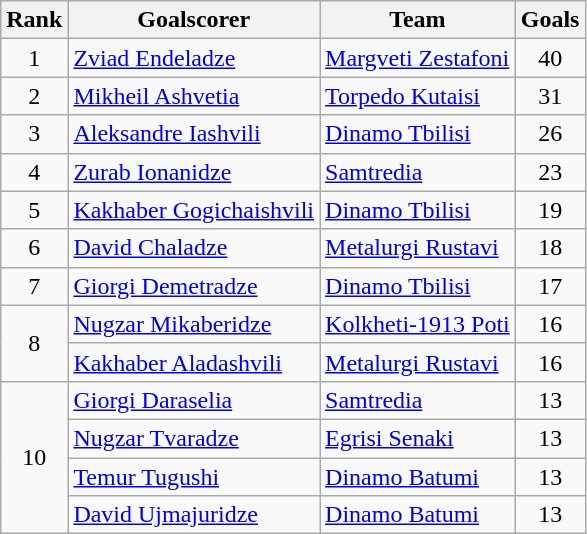<table class="wikitable">
<tr>
<th>Rank</th>
<th>Goalscorer</th>
<th>Team</th>
<th>Goals</th>
</tr>
<tr>
<td align="center">1</td>
<td> <a href='#'>Zviad Endeladze</a></td>
<td><a href='#'>Margveti Zestafoni</a></td>
<td align="center">40</td>
</tr>
<tr>
<td align="center">2</td>
<td> <a href='#'>Mikheil Ashvetia</a></td>
<td><a href='#'>Torpedo Kutaisi</a></td>
<td align="center">31</td>
</tr>
<tr>
<td align="center">3</td>
<td> <a href='#'>Aleksandre Iashvili</a></td>
<td><a href='#'>Dinamo Tbilisi</a></td>
<td align="center">26</td>
</tr>
<tr>
<td align="center">4</td>
<td> <a href='#'>Zurab Ionanidze</a></td>
<td><a href='#'>Samtredia</a></td>
<td align="center">23</td>
</tr>
<tr>
<td align="center">5</td>
<td> <a href='#'>Kakhaber Gogichaishvili</a></td>
<td><a href='#'>Dinamo Tbilisi</a></td>
<td align="center">19</td>
</tr>
<tr>
<td align="center">6</td>
<td> <a href='#'>David Chaladze</a></td>
<td><a href='#'>Metalurgi Rustavi</a></td>
<td align="center">18</td>
</tr>
<tr>
<td align="center">7</td>
<td> <a href='#'>Giorgi Demetradze</a></td>
<td><a href='#'>Dinamo Tbilisi</a></td>
<td align="center">17</td>
</tr>
<tr>
<td rowspan=2 align="center">8</td>
<td> <a href='#'>Nugzar Mikaberidze</a></td>
<td><a href='#'>Kolkheti-1913 Poti</a></td>
<td align="center">16</td>
</tr>
<tr>
<td> <a href='#'>Kakhaber Aladashvili</a></td>
<td><a href='#'>Metalurgi Rustavi</a></td>
<td align="center">16</td>
</tr>
<tr>
<td rowspan=4 align="center">10</td>
<td> <a href='#'>Giorgi Daraselia</a></td>
<td><a href='#'>Samtredia</a></td>
<td align="center">13</td>
</tr>
<tr>
<td> <a href='#'>Nugzar Tvaradze</a></td>
<td><a href='#'>Egrisi Senaki</a></td>
<td align="center">13</td>
</tr>
<tr>
<td> <a href='#'>Temur Tugushi</a></td>
<td><a href='#'>Dinamo Batumi</a></td>
<td align="center">13</td>
</tr>
<tr>
<td> <a href='#'>David Ujmajuridze</a></td>
<td><a href='#'>Dinamo Batumi</a></td>
<td align="center">13</td>
</tr>
</table>
